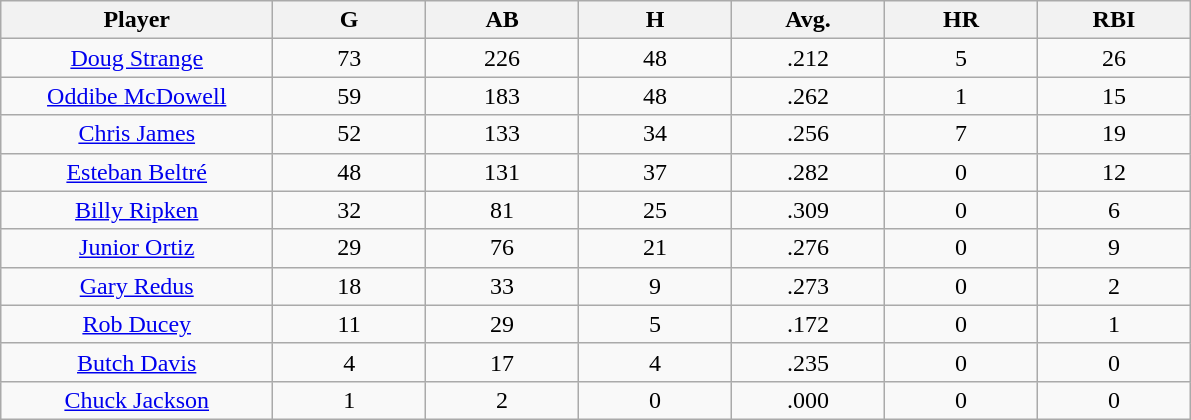<table class="wikitable sortable">
<tr>
<th bgcolor="#DDDDFF" width="16%">Player</th>
<th bgcolor="#DDDDFF" width="9%">G</th>
<th bgcolor="#DDDDFF" width="9%">AB</th>
<th bgcolor="#DDDDFF" width="9%">H</th>
<th bgcolor="#DDDDFF" width="9%">Avg.</th>
<th bgcolor="#DDDDFF" width="9%">HR</th>
<th bgcolor="#DDDDFF" width="9%">RBI</th>
</tr>
<tr align="center">
<td><a href='#'>Doug Strange</a></td>
<td>73</td>
<td>226</td>
<td>48</td>
<td>.212</td>
<td>5</td>
<td>26</td>
</tr>
<tr align=center>
<td><a href='#'>Oddibe McDowell</a></td>
<td>59</td>
<td>183</td>
<td>48</td>
<td>.262</td>
<td>1</td>
<td>15</td>
</tr>
<tr align=center>
<td><a href='#'>Chris James</a></td>
<td>52</td>
<td>133</td>
<td>34</td>
<td>.256</td>
<td>7</td>
<td>19</td>
</tr>
<tr align=center>
<td><a href='#'>Esteban Beltré</a></td>
<td>48</td>
<td>131</td>
<td>37</td>
<td>.282</td>
<td>0</td>
<td>12</td>
</tr>
<tr align=center>
<td><a href='#'>Billy Ripken</a></td>
<td>32</td>
<td>81</td>
<td>25</td>
<td>.309</td>
<td>0</td>
<td>6</td>
</tr>
<tr align=center>
<td><a href='#'>Junior Ortiz</a></td>
<td>29</td>
<td>76</td>
<td>21</td>
<td>.276</td>
<td>0</td>
<td>9</td>
</tr>
<tr align=center>
<td><a href='#'>Gary Redus</a></td>
<td>18</td>
<td>33</td>
<td>9</td>
<td>.273</td>
<td>0</td>
<td>2</td>
</tr>
<tr align=center>
<td><a href='#'>Rob Ducey</a></td>
<td>11</td>
<td>29</td>
<td>5</td>
<td>.172</td>
<td>0</td>
<td>1</td>
</tr>
<tr align=center>
<td><a href='#'>Butch Davis</a></td>
<td>4</td>
<td>17</td>
<td>4</td>
<td>.235</td>
<td>0</td>
<td>0</td>
</tr>
<tr align=center>
<td><a href='#'>Chuck Jackson</a></td>
<td>1</td>
<td>2</td>
<td>0</td>
<td>.000</td>
<td>0</td>
<td>0</td>
</tr>
</table>
